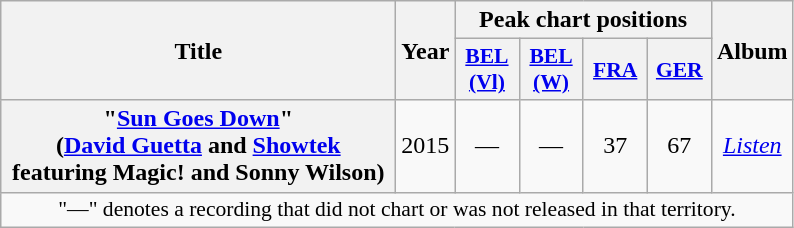<table class="wikitable plainrowheaders" style="text-align:center;">
<tr>
<th scope="col" rowspan="2" style="width:16em;">Title</th>
<th scope="col" rowspan="2">Year</th>
<th scope="col" colspan="4">Peak chart positions</th>
<th scope="col" rowspan="2">Album</th>
</tr>
<tr>
<th scope="col" style="width:2.5em; font-size:90%;"><a href='#'>BEL <br> (Vl)</a> <br></th>
<th scope="col" style="width:2.5em; font-size:90%;"><a href='#'>BEL <br> (W)</a> <br></th>
<th scope="col" style="width:2.5em; font-size:90%;"><a href='#'>FRA</a> <br></th>
<th scope="col" style="width:2.5em; font-size:90%;"><a href='#'>GER</a> <br></th>
</tr>
<tr>
<th scope="row">"<a href='#'>Sun Goes Down</a>"<br> <span>(<a href='#'>David Guetta</a> and <a href='#'>Showtek</a> featuring Magic! and Sonny Wilson)</span></th>
<td>2015</td>
<td>—</td>
<td>—</td>
<td>37</td>
<td>67</td>
<td><em><a href='#'>Listen</a></em></td>
</tr>
<tr>
<td colspan="7" style="font-size:90%">"—" denotes a recording that did not chart or was not released in that territory.</td>
</tr>
</table>
